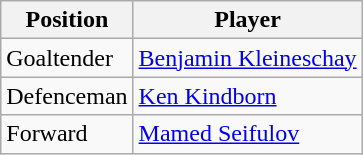<table class="wikitable">
<tr>
<th>Position</th>
<th>Player</th>
</tr>
<tr>
<td>Goaltender</td>
<td> <a href='#'>Benjamin Kleineschay</a></td>
</tr>
<tr>
<td>Defenceman</td>
<td> <a href='#'>Ken Kindborn</a></td>
</tr>
<tr>
<td>Forward</td>
<td> <a href='#'>Mamed Seifulov</a></td>
</tr>
</table>
